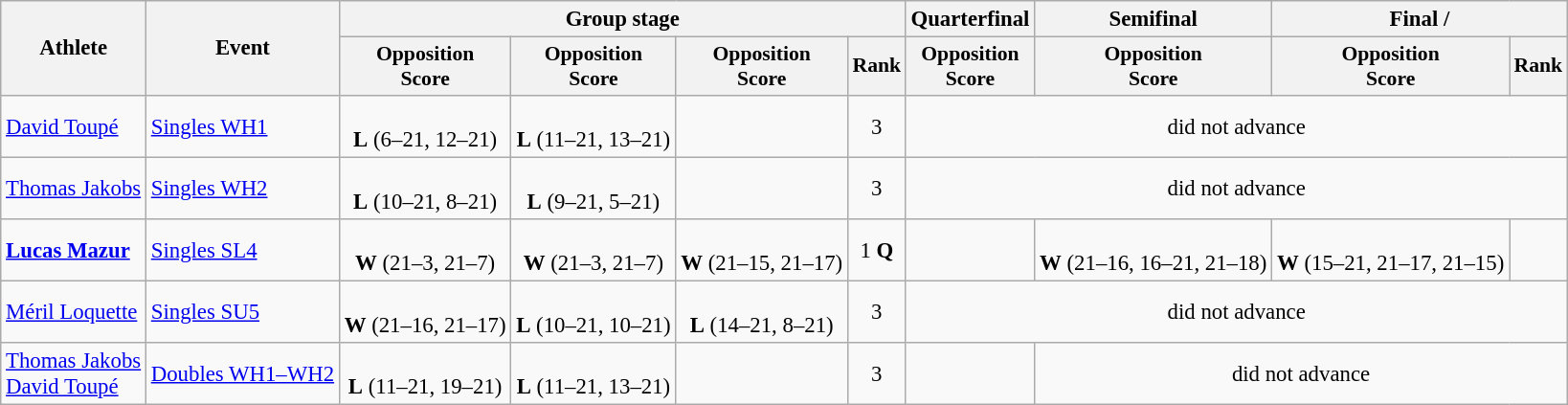<table class="wikitable" style="font-size:95%; text-align:center">
<tr>
<th rowspan="2">Athlete</th>
<th rowspan="2">Event</th>
<th colspan="4">Group stage</th>
<th>Quarterfinal</th>
<th>Semifinal</th>
<th colspan="2">Final / </th>
</tr>
<tr style="font-size:95%">
<th>Opposition<br>Score</th>
<th>Opposition<br>Score</th>
<th>Opposition<br>Score</th>
<th>Rank</th>
<th>Opposition<br>Score</th>
<th>Opposition<br>Score</th>
<th>Opposition<br>Score</th>
<th>Rank</th>
</tr>
<tr>
<td align="left"><a href='#'>David Toupé</a></td>
<td align="left"><a href='#'>Singles WH1</a></td>
<td><br><strong>L</strong> (6–21, 12–21)</td>
<td><br><strong>L</strong> (11–21, 13–21)</td>
<td></td>
<td>3</td>
<td colspan="4">did not advance</td>
</tr>
<tr>
<td align="left"><a href='#'>Thomas Jakobs</a></td>
<td align="left"><a href='#'>Singles WH2</a></td>
<td><br><strong>L</strong> (10–21, 8–21)</td>
<td><br><strong>L</strong> (9–21, 5–21)</td>
<td></td>
<td>3</td>
<td colspan="4">did not advance</td>
</tr>
<tr>
<td align="left"><strong><a href='#'>Lucas Mazur</a></strong></td>
<td align="left"><a href='#'>Singles SL4</a></td>
<td><br><strong>W</strong> (21–3, 21–7)</td>
<td><br><strong>W</strong> (21–3, 21–7)</td>
<td><br><strong>W</strong> (21–15, 21–17)</td>
<td>1 <strong>Q</strong></td>
<td></td>
<td><br><strong>W</strong> (21–16, 16–21, 21–18)</td>
<td><br><strong>W</strong> (15–21, 21–17, 21–15)</td>
<td></td>
</tr>
<tr>
<td align="left"><a href='#'>Méril Loquette</a></td>
<td align="left"><a href='#'>Singles SU5</a></td>
<td><br><strong>W</strong> (21–16, 21–17)</td>
<td><br><strong>L</strong> (10–21, 10–21)</td>
<td><br><strong>L</strong> (14–21, 8–21)</td>
<td>3</td>
<td colspan="4">did not advance</td>
</tr>
<tr>
<td align="left"><a href='#'>Thomas Jakobs</a><br><a href='#'>David Toupé</a></td>
<td align="left"><a href='#'>Doubles WH1–WH2</a></td>
<td><br><strong>L</strong> (11–21, 19–21)</td>
<td><br><strong>L</strong> (11–21, 13–21)</td>
<td></td>
<td>3</td>
<td></td>
<td colspan="3">did not advance</td>
</tr>
</table>
